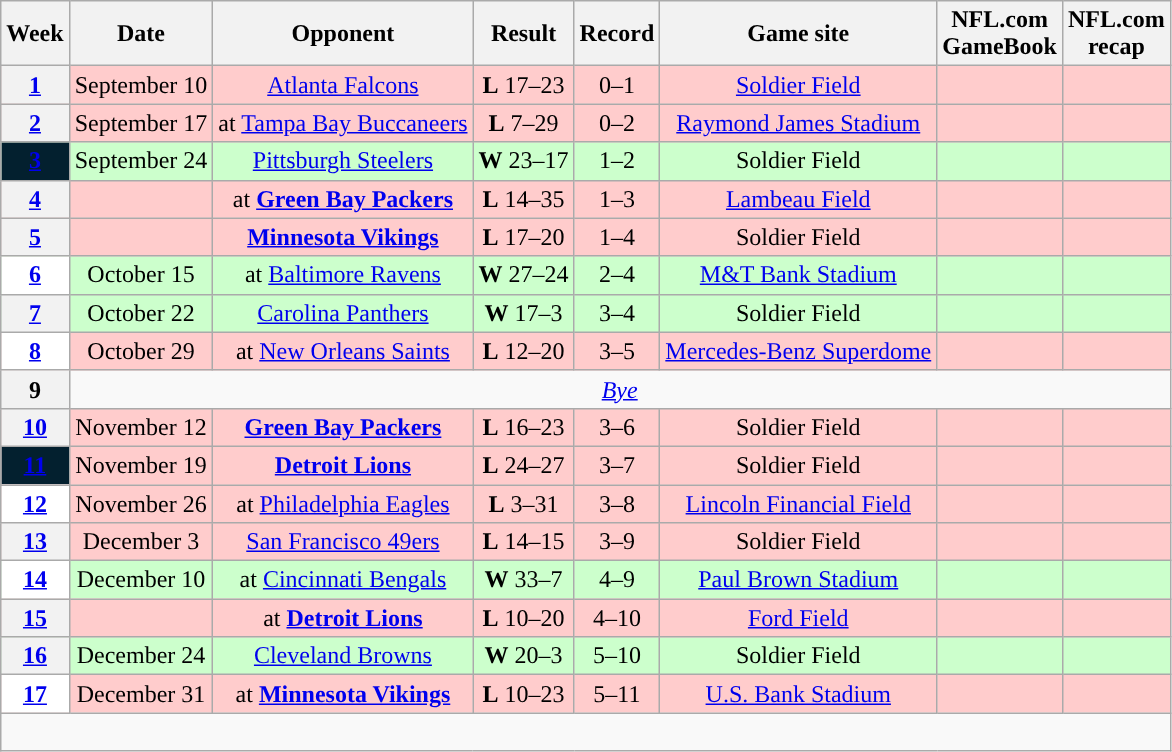<table class="wikitable" style="text-align:center">
<tr>
<th>Week</th>
<th>Date</th>
<th>Opponent</th>
<th>Result</th>
<th>Record</th>
<th>Game site</th>
<th>NFL.com<br>GameBook</th>
<th>NFL.com<br>recap</th>
</tr>
<tr style="background:#fcc">
<th><a href='#'><span>1</span></a></th>
<td>September 10</td>
<td><a href='#'>Atlanta Falcons</a></td>
<td><strong>L</strong> 17–23</td>
<td>0–1</td>
<td><a href='#'>Soldier Field</a></td>
<td> </td>
<td></td>
</tr>
<tr style="background:#fcc">
<th><a href='#'><span>2</span></a></th>
<td>September 17</td>
<td>at <a href='#'>Tampa Bay Buccaneers</a></td>
<td><strong>L</strong> 7–29</td>
<td>0–2</td>
<td><a href='#'>Raymond James Stadium</a></td>
<td> </td>
<td></td>
</tr>
<tr style="background:#cfc">
<th style="background:#03202F; color:#df6108"><a href='#'><span>3</span></a></th>
<td>September 24</td>
<td><a href='#'>Pittsburgh Steelers</a></td>
<td><strong>W</strong> 23–17 </td>
<td>1–2</td>
<td>Soldier Field</td>
<td> </td>
<td></td>
</tr>
<tr style="background:#fcc">
<th><a href='#'><span>4</span></a></th>
<td></td>
<td>at <strong><a href='#'>Green Bay Packers</a></strong></td>
<td><strong>L</strong> 14–35</td>
<td>1–3</td>
<td><a href='#'>Lambeau Field</a></td>
<td> </td>
<td></td>
</tr>
<tr style="background:#fcc">
<th><a href='#'><span>5</span></a></th>
<td></td>
<td><strong><a href='#'>Minnesota Vikings</a></strong></td>
<td><strong>L</strong> 17–20</td>
<td>1–4</td>
<td>Soldier Field</td>
<td> </td>
<td></td>
</tr>
<tr style="background:#cfc">
<th style="background:white; color:#03202F"><a href='#'><span>6</span></a></th>
<td>October 15</td>
<td>at <a href='#'>Baltimore Ravens</a></td>
<td><strong>W</strong> 27–24 </td>
<td>2–4</td>
<td><a href='#'>M&T Bank Stadium</a></td>
<td> </td>
<td></td>
</tr>
<tr style="background:#cfc">
<th><a href='#'><span>7</span></a></th>
<td>October 22</td>
<td><a href='#'>Carolina Panthers</a></td>
<td><strong>W</strong> 17–3</td>
<td>3–4</td>
<td>Soldier Field</td>
<td> </td>
<td></td>
</tr>
<tr style="background:#fcc">
<th style="background:white; color:#03202F"><a href='#'><span>8</span></a></th>
<td>October 29</td>
<td>at <a href='#'>New Orleans Saints</a></td>
<td><strong>L</strong> 12–20</td>
<td>3–5</td>
<td><a href='#'>Mercedes-Benz Superdome</a></td>
<td> </td>
<td></td>
</tr>
<tr>
<th>9</th>
<td colspan=7><em><a href='#'>Bye</a></em></td>
</tr>
<tr style="background:#fcc">
<th><a href='#'><span>10</span></a></th>
<td>November 12</td>
<td><strong><a href='#'>Green Bay Packers</a></strong></td>
<td><strong>L</strong> 16–23</td>
<td>3–6</td>
<td>Soldier Field</td>
<td> </td>
<td></td>
</tr>
<tr style="background:#fcc">
<th style="background:#03202F; color:#df6108"><a href='#'><span>11</span></a></th>
<td>November 19</td>
<td><strong><a href='#'>Detroit Lions</a></strong></td>
<td><strong>L</strong> 24–27</td>
<td>3–7</td>
<td>Soldier Field</td>
<td> </td>
<td></td>
</tr>
<tr style="background:#fcc">
<th style="background:white; color:#03202F"><a href='#'><span>12</span></a></th>
<td>November 26</td>
<td>at <a href='#'>Philadelphia Eagles</a></td>
<td><strong>L</strong> 3–31</td>
<td>3–8</td>
<td><a href='#'>Lincoln Financial Field</a></td>
<td> </td>
<td></td>
</tr>
<tr style="background:#fcc">
<th><a href='#'><span>13</span></a></th>
<td>December 3</td>
<td><a href='#'>San Francisco 49ers</a></td>
<td><strong>L</strong> 14–15</td>
<td>3–9</td>
<td>Soldier Field</td>
<td> </td>
<td></td>
</tr>
<tr style="background:#cfc">
<th style="background:white; color:#03202F"><a href='#'><span>14</span></a></th>
<td>December 10</td>
<td>at <a href='#'>Cincinnati Bengals</a></td>
<td><strong>W</strong> 33–7</td>
<td>4–9</td>
<td><a href='#'>Paul Brown Stadium</a></td>
<td> </td>
<td></td>
</tr>
<tr style="background:#fcc">
<th><a href='#'><span>15</span></a></th>
<td></td>
<td>at <strong><a href='#'>Detroit Lions</a></strong></td>
<td><strong>L</strong> 10–20</td>
<td>4–10</td>
<td><a href='#'>Ford Field</a></td>
<td> </td>
<td></td>
</tr>
<tr style="background:#cfc">
<th><a href='#'><span>16</span></a></th>
<td>December 24</td>
<td><a href='#'>Cleveland Browns</a></td>
<td><strong>W</strong> 20–3</td>
<td>5–10</td>
<td>Soldier Field</td>
<td> </td>
<td></td>
</tr>
<tr style="background:#fcc">
<th style="background:white; color:#03202F"><a href='#'><span>17</span></a></th>
<td>December 31</td>
<td>at <strong><a href='#'>Minnesota Vikings</a></strong></td>
<td><strong>L</strong> 10–23</td>
<td>5–11</td>
<td><a href='#'>U.S. Bank Stadium</a></td>
<td> </td>
<td></td>
</tr>
<tr>
<td colspan=8><br></td>
</tr>
</table>
